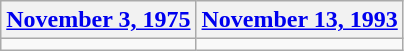<table class=wikitable>
<tr>
<th><a href='#'>November 3, 1975</a></th>
<th><a href='#'>November 13, 1993</a></th>
</tr>
<tr>
<td></td>
<td></td>
</tr>
</table>
